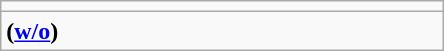<table class="wikitable">
<tr>
<td style="width:18em"></td>
</tr>
<tr>
<td style="width:18em"><strong> (<a href='#'>w/o</a>)</strong></td>
</tr>
</table>
